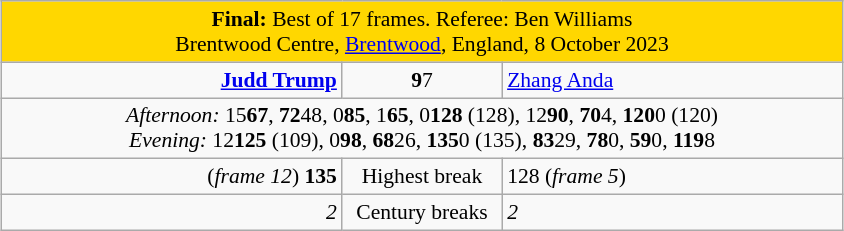<table class="wikitable" style="font-size: 90%; margin: 1em auto 1em auto;">
<tr>
<td colspan = "3" align="center" bgcolor="#ffd700"><strong>Final:</strong> Best of 17 frames. Referee: Ben Williams<br>Brentwood Centre, <a href='#'>Brentwood</a>, England, 8 October 2023</td>
</tr>
<tr>
<td width="220" align="right"><strong><a href='#'>Judd Trump</a></strong> <br></td>
<td width="100" align="center"><strong>9</strong>7</td>
<td width="220"><a href='#'>Zhang Anda</a><br></td>
</tr>
<tr>
<td colspan="3" align="center" style="font-size: 100%"><em>Afternoon:</em> 15<strong>67</strong>, <strong>72</strong>48, 0<strong>85</strong>, 1<strong>65</strong>, 0<strong>128</strong> (128), 12<strong>90</strong>, <strong>70</strong>4, <strong>120</strong>0 (120)<br><em>Evening:</em> 12<strong>125</strong> (109), 0<strong>98</strong>, <strong>68</strong>26, <strong>135</strong>0 (135), <strong>83</strong>29, <strong>78</strong>0, <strong>59</strong>0, <strong>119</strong>8</td>
</tr>
<tr>
<td align="right">(<em>frame 12</em>) <strong>135</strong></td>
<td align="center">Highest break</td>
<td>128 (<em>frame 5</em>)</td>
</tr>
<tr>
<td align="right"><em>2</em></td>
<td align="center">Century breaks</td>
<td><em>2</em></td>
</tr>
</table>
